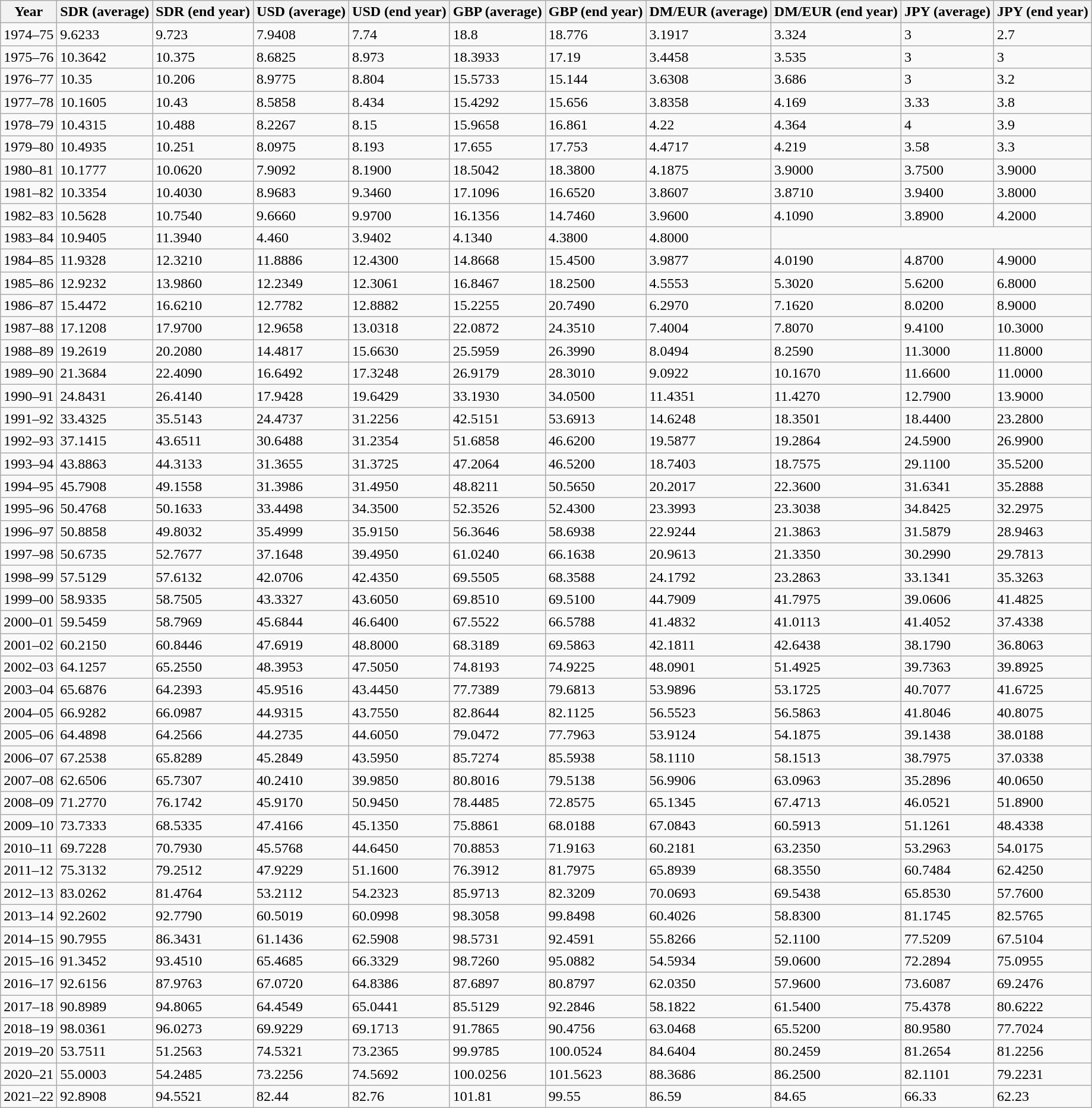<table class="wikitable sortable mw-collapsible">
<tr>
<th>Year</th>
<th>SDR (average)</th>
<th>SDR (end year)</th>
<th>USD (average)</th>
<th>USD (end year)</th>
<th>GBP (average)</th>
<th>GBP (end year)</th>
<th>DM/EUR (average)</th>
<th>DM/EUR (end year)</th>
<th>JPY (average)</th>
<th>JPY (end year)</th>
</tr>
<tr>
<td>1974–75</td>
<td>9.6233</td>
<td>9.723</td>
<td>7.9408</td>
<td>7.74</td>
<td>18.8</td>
<td>18.776</td>
<td>3.1917</td>
<td>3.324</td>
<td>3</td>
<td>2.7</td>
</tr>
<tr>
<td>1975–76</td>
<td>10.3642</td>
<td>10.375</td>
<td>8.6825</td>
<td>8.973</td>
<td>18.3933</td>
<td>17.19</td>
<td>3.4458</td>
<td>3.535</td>
<td>3</td>
<td>3</td>
</tr>
<tr>
<td>1976–77</td>
<td>10.35</td>
<td>10.206</td>
<td>8.9775</td>
<td>8.804</td>
<td>15.5733</td>
<td>15.144</td>
<td>3.6308</td>
<td>3.686</td>
<td>3</td>
<td>3.2</td>
</tr>
<tr>
<td>1977–78</td>
<td>10.1605</td>
<td>10.43</td>
<td>8.5858</td>
<td>8.434</td>
<td>15.4292</td>
<td>15.656</td>
<td>3.8358</td>
<td>4.169</td>
<td>3.33</td>
<td>3.8</td>
</tr>
<tr>
<td>1978–79</td>
<td>10.4315</td>
<td>10.488</td>
<td>8.2267</td>
<td>8.15</td>
<td>15.9658</td>
<td>16.861</td>
<td>4.22</td>
<td>4.364</td>
<td>4</td>
<td>3.9</td>
</tr>
<tr>
<td>1979–80</td>
<td>10.4935</td>
<td>10.251</td>
<td>8.0975</td>
<td>8.193</td>
<td>17.655</td>
<td>17.753</td>
<td>4.4717</td>
<td>4.219</td>
<td>3.58</td>
<td>3.3</td>
</tr>
<tr>
<td>1980–81</td>
<td>10.1777</td>
<td>10.0620</td>
<td>7.9092</td>
<td>8.1900</td>
<td>18.5042</td>
<td>18.3800</td>
<td>4.1875</td>
<td>3.9000</td>
<td>3.7500</td>
<td>3.9000</td>
</tr>
<tr>
<td>1981–82</td>
<td>10.3354</td>
<td>10.4030</td>
<td>8.9683</td>
<td>9.3460</td>
<td>17.1096</td>
<td>16.6520</td>
<td>3.8607</td>
<td>3.8710</td>
<td>3.9400</td>
<td>3.8000</td>
</tr>
<tr>
<td>1982–83</td>
<td>10.5628</td>
<td>10.7540</td>
<td>9.6660</td>
<td>9.9700</td>
<td>16.1356</td>
<td>14.7460</td>
<td>3.9600</td>
<td>4.1090</td>
<td>3.8900</td>
<td>4.2000</td>
</tr>
<tr>
<td>1983–84</td>
<td>10.9405</td>
<td>11.3940</td>
<td>4.460</td>
<td>3.9402</td>
<td>4.1340</td>
<td>4.3800</td>
<td>4.8000</td>
</tr>
<tr>
<td>1984–85</td>
<td>11.9328</td>
<td>12.3210</td>
<td>11.8886</td>
<td>12.4300</td>
<td>14.8668</td>
<td>15.4500</td>
<td>3.9877</td>
<td>4.0190</td>
<td>4.8700</td>
<td>4.9000</td>
</tr>
<tr>
<td>1985–86</td>
<td>12.9232</td>
<td>13.9860</td>
<td>12.2349</td>
<td>12.3061</td>
<td>16.8467</td>
<td>18.2500</td>
<td>4.5553</td>
<td>5.3020</td>
<td>5.6200</td>
<td>6.8000</td>
</tr>
<tr>
<td>1986–87</td>
<td>15.4472</td>
<td>16.6210</td>
<td>12.7782</td>
<td>12.8882</td>
<td>15.2255</td>
<td>20.7490</td>
<td>6.2970</td>
<td>7.1620</td>
<td>8.0200</td>
<td>8.9000</td>
</tr>
<tr>
<td>1987–88</td>
<td>17.1208</td>
<td>17.9700</td>
<td>12.9658</td>
<td>13.0318</td>
<td>22.0872</td>
<td>24.3510</td>
<td>7.4004</td>
<td>7.8070</td>
<td>9.4100</td>
<td>10.3000</td>
</tr>
<tr>
<td>1988–89</td>
<td>19.2619</td>
<td>20.2080</td>
<td>14.4817</td>
<td>15.6630</td>
<td>25.5959</td>
<td>26.3990</td>
<td>8.0494</td>
<td>8.2590</td>
<td>11.3000</td>
<td>11.8000</td>
</tr>
<tr>
<td>1989–90</td>
<td>21.3684</td>
<td>22.4090</td>
<td>16.6492</td>
<td>17.3248</td>
<td>26.9179</td>
<td>28.3010</td>
<td>9.0922</td>
<td>10.1670</td>
<td>11.6600</td>
<td>11.0000</td>
</tr>
<tr>
<td>1990–91</td>
<td>24.8431</td>
<td>26.4140</td>
<td>17.9428</td>
<td>19.6429</td>
<td>33.1930</td>
<td>34.0500</td>
<td>11.4351</td>
<td>11.4270</td>
<td>12.7900</td>
<td>13.9000</td>
</tr>
<tr>
<td>1991–92</td>
<td>33.4325</td>
<td>35.5143</td>
<td>24.4737</td>
<td>31.2256</td>
<td>42.5151</td>
<td>53.6913</td>
<td>14.6248</td>
<td>18.3501</td>
<td>18.4400</td>
<td>23.2800</td>
</tr>
<tr>
<td>1992–93</td>
<td>37.1415</td>
<td>43.6511</td>
<td>30.6488</td>
<td>31.2354</td>
<td>51.6858</td>
<td>46.6200</td>
<td>19.5877</td>
<td>19.2864</td>
<td>24.5900</td>
<td>26.9900</td>
</tr>
<tr>
<td>1993–94</td>
<td>43.8863</td>
<td>44.3133</td>
<td>31.3655</td>
<td>31.3725</td>
<td>47.2064</td>
<td>46.5200</td>
<td>18.7403</td>
<td>18.7575</td>
<td>29.1100</td>
<td>35.5200</td>
</tr>
<tr>
<td>1994–95</td>
<td>45.7908</td>
<td>49.1558</td>
<td>31.3986</td>
<td>31.4950</td>
<td>48.8211</td>
<td>50.5650</td>
<td>20.2017</td>
<td>22.3600</td>
<td>31.6341</td>
<td>35.2888</td>
</tr>
<tr>
<td>1995–96</td>
<td>50.4768</td>
<td>50.1633</td>
<td>33.4498</td>
<td>34.3500</td>
<td>52.3526</td>
<td>52.4300</td>
<td>23.3993</td>
<td>23.3038</td>
<td>34.8425</td>
<td>32.2975</td>
</tr>
<tr>
<td>1996–97</td>
<td>50.8858</td>
<td>49.8032</td>
<td>35.4999</td>
<td>35.9150</td>
<td>56.3646</td>
<td>58.6938</td>
<td>22.9244</td>
<td>21.3863</td>
<td>31.5879</td>
<td>28.9463</td>
</tr>
<tr>
<td>1997–98</td>
<td>50.6735</td>
<td>52.7677</td>
<td>37.1648</td>
<td>39.4950</td>
<td>61.0240</td>
<td>66.1638</td>
<td>20.9613</td>
<td>21.3350</td>
<td>30.2990</td>
<td>29.7813</td>
</tr>
<tr>
<td>1998–99</td>
<td>57.5129</td>
<td>57.6132</td>
<td>42.0706</td>
<td>42.4350</td>
<td>69.5505</td>
<td>68.3588</td>
<td>24.1792</td>
<td>23.2863</td>
<td>33.1341</td>
<td>35.3263</td>
</tr>
<tr>
<td>1999–00</td>
<td>58.9335</td>
<td>58.7505</td>
<td>43.3327</td>
<td>43.6050</td>
<td>69.8510</td>
<td>69.5100</td>
<td>44.7909</td>
<td>41.7975</td>
<td>39.0606</td>
<td>41.4825</td>
</tr>
<tr>
<td>2000–01</td>
<td>59.5459</td>
<td>58.7969</td>
<td>45.6844</td>
<td>46.6400</td>
<td>67.5522</td>
<td>66.5788</td>
<td>41.4832</td>
<td>41.0113</td>
<td>41.4052</td>
<td>37.4338</td>
</tr>
<tr>
<td>2001–02</td>
<td>60.2150</td>
<td>60.8446</td>
<td>47.6919</td>
<td>48.8000</td>
<td>68.3189</td>
<td>69.5863</td>
<td>42.1811</td>
<td>42.6438</td>
<td>38.1790</td>
<td>36.8063</td>
</tr>
<tr>
<td>2002–03</td>
<td>64.1257</td>
<td>65.2550</td>
<td>48.3953</td>
<td>47.5050</td>
<td>74.8193</td>
<td>74.9225</td>
<td>48.0901</td>
<td>51.4925</td>
<td>39.7363</td>
<td>39.8925</td>
</tr>
<tr>
<td>2003–04</td>
<td>65.6876</td>
<td>64.2393</td>
<td>45.9516</td>
<td>43.4450</td>
<td>77.7389</td>
<td>79.6813</td>
<td>53.9896</td>
<td>53.1725</td>
<td>40.7077</td>
<td>41.6725</td>
</tr>
<tr>
<td>2004–05</td>
<td>66.9282</td>
<td>66.0987</td>
<td>44.9315</td>
<td>43.7550</td>
<td>82.8644</td>
<td>82.1125</td>
<td>56.5523</td>
<td>56.5863</td>
<td>41.8046</td>
<td>40.8075</td>
</tr>
<tr>
<td>2005–06</td>
<td>64.4898</td>
<td>64.2566</td>
<td>44.2735</td>
<td>44.6050</td>
<td>79.0472</td>
<td>77.7963</td>
<td>53.9124</td>
<td>54.1875</td>
<td>39.1438</td>
<td>38.0188</td>
</tr>
<tr>
<td>2006–07</td>
<td>67.2538</td>
<td>65.8289</td>
<td>45.2849</td>
<td>43.5950</td>
<td>85.7274</td>
<td>85.5938</td>
<td>58.1110</td>
<td>58.1513</td>
<td>38.7975</td>
<td>37.0338</td>
</tr>
<tr>
<td>2007–08</td>
<td>62.6506</td>
<td>65.7307</td>
<td>40.2410</td>
<td>39.9850</td>
<td>80.8016</td>
<td>79.5138</td>
<td>56.9906</td>
<td>63.0963</td>
<td>35.2896</td>
<td>40.0650</td>
</tr>
<tr>
<td>2008–09</td>
<td>71.2770</td>
<td>76.1742</td>
<td>45.9170</td>
<td>50.9450</td>
<td>78.4485</td>
<td>72.8575</td>
<td>65.1345</td>
<td>67.4713</td>
<td>46.0521</td>
<td>51.8900</td>
</tr>
<tr>
<td>2009–10</td>
<td>73.7333</td>
<td>68.5335</td>
<td>47.4166</td>
<td>45.1350</td>
<td>75.8861</td>
<td>68.0188</td>
<td>67.0843</td>
<td>60.5913</td>
<td>51.1261</td>
<td>48.4338</td>
</tr>
<tr>
<td>2010–11</td>
<td>69.7228</td>
<td>70.7930</td>
<td>45.5768</td>
<td>44.6450</td>
<td>70.8853</td>
<td>71.9163</td>
<td>60.2181</td>
<td>63.2350</td>
<td>53.2963</td>
<td>54.0175</td>
</tr>
<tr>
<td>2011–12</td>
<td>75.3132</td>
<td>79.2512</td>
<td>47.9229</td>
<td>51.1600</td>
<td>76.3912</td>
<td>81.7975</td>
<td>65.8939</td>
<td>68.3550</td>
<td>60.7484</td>
<td>62.4250</td>
</tr>
<tr>
<td>2012–13</td>
<td>83.0262</td>
<td>81.4764</td>
<td>53.2112</td>
<td>54.2323</td>
<td>85.9713</td>
<td>82.3209</td>
<td>70.0693</td>
<td>69.5438</td>
<td>65.8530</td>
<td>57.7600</td>
</tr>
<tr>
<td>2013–14</td>
<td>92.2602</td>
<td>92.7790</td>
<td>60.5019</td>
<td>60.0998</td>
<td>98.3058</td>
<td>99.8498</td>
<td>60.4026</td>
<td>58.8300</td>
<td>81.1745</td>
<td>82.5765</td>
</tr>
<tr>
<td>2014–15</td>
<td>90.7955</td>
<td>86.3431</td>
<td>61.1436</td>
<td>62.5908</td>
<td>98.5731</td>
<td>92.4591</td>
<td>55.8266</td>
<td>52.1100</td>
<td>77.5209</td>
<td>67.5104</td>
</tr>
<tr>
<td>2015–16</td>
<td>91.3452</td>
<td>93.4510</td>
<td>65.4685</td>
<td>66.3329</td>
<td>98.7260</td>
<td>95.0882</td>
<td>54.5934</td>
<td>59.0600</td>
<td>72.2894</td>
<td>75.0955</td>
</tr>
<tr>
<td>2016–17</td>
<td>92.6156</td>
<td>87.9763</td>
<td>67.0720</td>
<td>64.8386</td>
<td>87.6897</td>
<td>80.8797</td>
<td>62.0350</td>
<td>57.9600</td>
<td>73.6087</td>
<td>69.2476</td>
</tr>
<tr>
<td>2017–18</td>
<td>90.8989</td>
<td>94.8065</td>
<td>64.4549</td>
<td>65.0441</td>
<td>85.5129</td>
<td>92.2846</td>
<td>58.1822</td>
<td>61.5400</td>
<td>75.4378</td>
<td>80.6222</td>
</tr>
<tr>
<td>2018–19</td>
<td>98.0361</td>
<td>96.0273</td>
<td>69.9229</td>
<td>69.1713</td>
<td>91.7865</td>
<td>90.4756</td>
<td>63.0468</td>
<td>65.5200</td>
<td>80.9580</td>
<td>77.7024</td>
</tr>
<tr>
<td>2019–20</td>
<td>53.7511</td>
<td>51.2563</td>
<td>74.5321</td>
<td>73.2365</td>
<td>99.9785</td>
<td>100.0524</td>
<td>84.6404</td>
<td>80.2459</td>
<td>81.2654</td>
<td>81.2256</td>
</tr>
<tr>
<td>2020–21</td>
<td>55.0003</td>
<td>54.2485</td>
<td>73.2256</td>
<td>74.5692</td>
<td>100.0256</td>
<td>101.5623</td>
<td>88.3686</td>
<td>86.2500</td>
<td>82.1101</td>
<td>79.2231</td>
</tr>
<tr>
<td>2021–22</td>
<td>92.8908</td>
<td>94.5521</td>
<td>82.44</td>
<td>82.76</td>
<td>101.81</td>
<td>99.55</td>
<td>86.59</td>
<td>84.65</td>
<td>66.33</td>
<td>62.23</td>
</tr>
</table>
